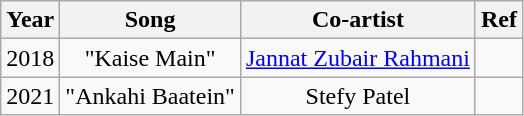<table class="wikitable sortable" style="text-align:center;">
<tr>
<th>Year</th>
<th>Song</th>
<th>Co-artist</th>
<th>Ref</th>
</tr>
<tr>
<td>2018</td>
<td>"Kaise Main"</td>
<td><a href='#'>Jannat Zubair Rahmani</a></td>
<td></td>
</tr>
<tr>
<td>2021</td>
<td>"Ankahi Baatein"</td>
<td>Stefy Patel</td>
<td></td>
</tr>
</table>
